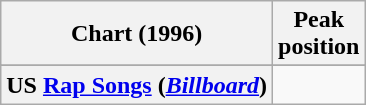<table class="wikitable sortable plainrowheaders">
<tr>
<th>Chart (1996)</th>
<th>Peak<br>position</th>
</tr>
<tr>
</tr>
<tr>
</tr>
<tr>
</tr>
<tr>
</tr>
<tr>
</tr>
<tr>
</tr>
<tr>
</tr>
<tr>
</tr>
<tr>
</tr>
<tr>
</tr>
<tr>
</tr>
<tr>
<th scope="row">US <a href='#'>Rap Songs</a> (<em><a href='#'>Billboard</a></em>)</th>
<td></td>
</tr>
</table>
